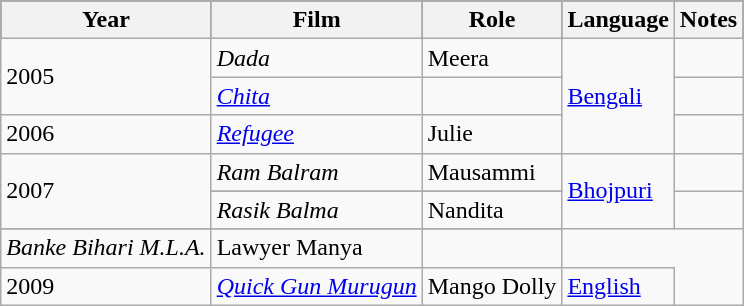<table class="wikitable sortable">
<tr style="background:#000;">
<th>Year</th>
<th>Film</th>
<th>Role</th>
<th>Language</th>
<th class=unsortable>Notes</th>
</tr>
<tr>
<td rowspan="2">2005</td>
<td><em>Dada</em></td>
<td>Meera</td>
<td rowspan="3"><a href='#'>Bengali</a></td>
<td></td>
</tr>
<tr>
<td><em><a href='#'>Chita</a></em></td>
<td></td>
<td></td>
</tr>
<tr>
<td>2006</td>
<td><em><a href='#'>Refugee</a></em></td>
<td>Julie</td>
<td></td>
</tr>
<tr>
<td rowspan="3">2007</td>
<td><em>Ram Balram</em></td>
<td>Mausammi</td>
<td rowspan="3"><a href='#'>Bhojpuri</a></td>
</tr>
<tr>
</tr>
<tr>
<td><em>Rasik Balma</em></td>
<td>Nandita</td>
<td></td>
</tr>
<tr>
</tr>
<tr>
<td><em>Banke Bihari M.L.A.</em></td>
<td>Lawyer Manya</td>
<td></td>
</tr>
<tr>
<td>2009</td>
<td><em><a href='#'>Quick Gun Murugun</a></em></td>
<td>Mango Dolly</td>
<td><a href='#'>English</a></td>
</tr>
</table>
